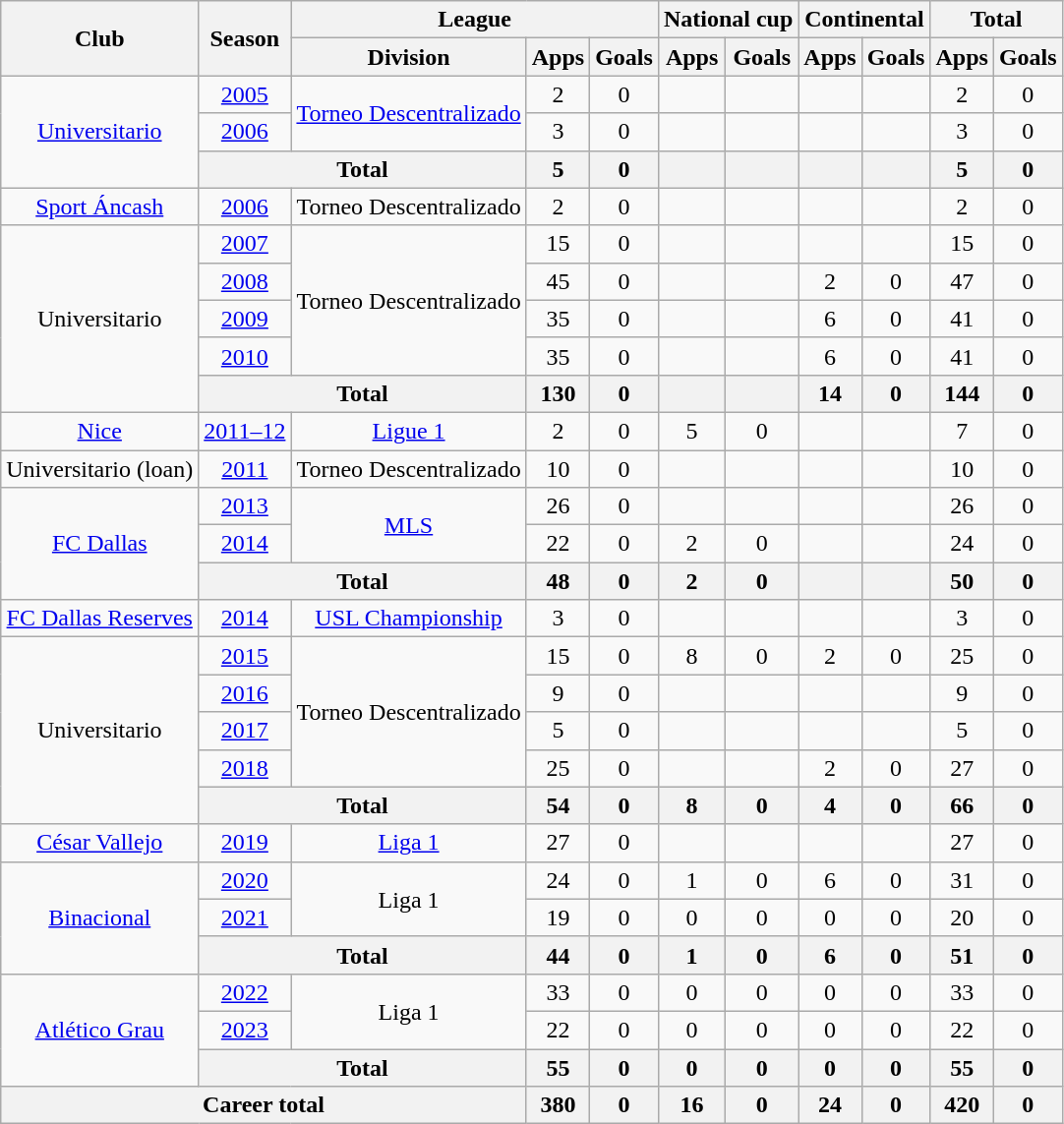<table class="wikitable" style="text-align:center">
<tr>
<th rowspan="2">Club</th>
<th rowspan="2">Season</th>
<th colspan="3">League</th>
<th colspan="2">National cup</th>
<th colspan="2">Continental</th>
<th colspan="2">Total</th>
</tr>
<tr>
<th>Division</th>
<th>Apps</th>
<th>Goals</th>
<th>Apps</th>
<th>Goals</th>
<th>Apps</th>
<th>Goals</th>
<th>Apps</th>
<th>Goals</th>
</tr>
<tr>
<td rowspan="3"><a href='#'>Universitario</a></td>
<td><a href='#'>2005</a></td>
<td rowspan="2"><a href='#'>Torneo Descentralizado</a></td>
<td>2</td>
<td>0</td>
<td></td>
<td></td>
<td></td>
<td></td>
<td>2</td>
<td>0</td>
</tr>
<tr>
<td><a href='#'>2006</a></td>
<td>3</td>
<td>0</td>
<td></td>
<td></td>
<td></td>
<td></td>
<td>3</td>
<td>0</td>
</tr>
<tr>
<th colspan="2">Total</th>
<th>5</th>
<th>0</th>
<th></th>
<th></th>
<th></th>
<th></th>
<th>5</th>
<th>0</th>
</tr>
<tr>
<td><a href='#'>Sport Áncash</a></td>
<td><a href='#'>2006</a></td>
<td>Torneo Descentralizado</td>
<td>2</td>
<td>0</td>
<td></td>
<td></td>
<td></td>
<td></td>
<td>2</td>
<td>0</td>
</tr>
<tr>
<td rowspan="5">Universitario</td>
<td><a href='#'>2007</a></td>
<td rowspan="4">Torneo Descentralizado</td>
<td>15</td>
<td>0</td>
<td></td>
<td></td>
<td></td>
<td></td>
<td>15</td>
<td>0</td>
</tr>
<tr>
<td><a href='#'>2008</a></td>
<td>45</td>
<td>0</td>
<td></td>
<td></td>
<td>2</td>
<td>0</td>
<td>47</td>
<td>0</td>
</tr>
<tr>
<td><a href='#'>2009</a></td>
<td>35</td>
<td>0</td>
<td></td>
<td></td>
<td>6</td>
<td>0</td>
<td>41</td>
<td>0</td>
</tr>
<tr>
<td><a href='#'>2010</a></td>
<td>35</td>
<td>0</td>
<td></td>
<td></td>
<td>6</td>
<td>0</td>
<td>41</td>
<td>0</td>
</tr>
<tr>
<th colspan="2">Total</th>
<th>130</th>
<th>0</th>
<th></th>
<th></th>
<th>14</th>
<th>0</th>
<th>144</th>
<th>0</th>
</tr>
<tr>
<td><a href='#'>Nice</a></td>
<td><a href='#'>2011–12</a></td>
<td><a href='#'>Ligue 1</a></td>
<td>2</td>
<td>0</td>
<td>5</td>
<td>0</td>
<td></td>
<td></td>
<td>7</td>
<td>0</td>
</tr>
<tr>
<td>Universitario (loan)</td>
<td><a href='#'>2011</a></td>
<td>Torneo Descentralizado</td>
<td>10</td>
<td>0</td>
<td></td>
<td></td>
<td></td>
<td></td>
<td>10</td>
<td>0</td>
</tr>
<tr>
<td rowspan="3"><a href='#'>FC Dallas</a></td>
<td><a href='#'>2013</a></td>
<td rowspan="2"><a href='#'>MLS</a></td>
<td>26</td>
<td>0</td>
<td></td>
<td></td>
<td></td>
<td></td>
<td>26</td>
<td>0</td>
</tr>
<tr>
<td><a href='#'>2014</a></td>
<td>22</td>
<td>0</td>
<td>2</td>
<td>0</td>
<td></td>
<td></td>
<td>24</td>
<td>0</td>
</tr>
<tr>
<th colspan="2">Total</th>
<th>48</th>
<th>0</th>
<th>2</th>
<th>0</th>
<th></th>
<th></th>
<th>50</th>
<th>0</th>
</tr>
<tr>
<td><a href='#'>FC Dallas Reserves</a></td>
<td><a href='#'>2014</a></td>
<td><a href='#'>USL Championship</a></td>
<td>3</td>
<td>0</td>
<td></td>
<td></td>
<td></td>
<td></td>
<td>3</td>
<td>0</td>
</tr>
<tr>
<td rowspan="5">Universitario</td>
<td><a href='#'>2015</a></td>
<td rowspan="4">Torneo Descentralizado</td>
<td>15</td>
<td>0</td>
<td>8</td>
<td>0</td>
<td>2</td>
<td>0</td>
<td>25</td>
<td>0</td>
</tr>
<tr>
<td><a href='#'>2016</a></td>
<td>9</td>
<td>0</td>
<td></td>
<td></td>
<td></td>
<td></td>
<td>9</td>
<td>0</td>
</tr>
<tr>
<td><a href='#'>2017</a></td>
<td>5</td>
<td>0</td>
<td></td>
<td></td>
<td></td>
<td></td>
<td>5</td>
<td>0</td>
</tr>
<tr>
<td><a href='#'>2018</a></td>
<td>25</td>
<td>0</td>
<td></td>
<td></td>
<td>2</td>
<td>0</td>
<td>27</td>
<td>0</td>
</tr>
<tr>
<th colspan="2">Total</th>
<th>54</th>
<th>0</th>
<th>8</th>
<th>0</th>
<th>4</th>
<th>0</th>
<th>66</th>
<th>0</th>
</tr>
<tr>
<td><a href='#'>César Vallejo</a></td>
<td><a href='#'>2019</a></td>
<td><a href='#'>Liga 1</a></td>
<td>27</td>
<td>0</td>
<td></td>
<td></td>
<td></td>
<td></td>
<td>27</td>
<td>0</td>
</tr>
<tr>
<td rowspan="3"><a href='#'>Binacional</a></td>
<td><a href='#'>2020</a></td>
<td rowspan="2">Liga 1</td>
<td>24</td>
<td>0</td>
<td>1</td>
<td>0</td>
<td>6</td>
<td>0</td>
<td>31</td>
<td>0</td>
</tr>
<tr>
<td><a href='#'>2021</a></td>
<td>19</td>
<td>0</td>
<td>0</td>
<td>0</td>
<td>0</td>
<td>0</td>
<td>20</td>
<td>0</td>
</tr>
<tr>
<th colspan="2">Total</th>
<th>44</th>
<th>0</th>
<th>1</th>
<th>0</th>
<th>6</th>
<th>0</th>
<th>51</th>
<th>0</th>
</tr>
<tr>
<td rowspan="3"><a href='#'>Atlético Grau</a></td>
<td><a href='#'>2022</a></td>
<td rowspan="2">Liga 1</td>
<td>33</td>
<td>0</td>
<td>0</td>
<td>0</td>
<td>0</td>
<td>0</td>
<td>33</td>
<td>0</td>
</tr>
<tr>
<td><a href='#'>2023</a></td>
<td>22</td>
<td>0</td>
<td>0</td>
<td>0</td>
<td>0</td>
<td>0</td>
<td>22</td>
<td>0</td>
</tr>
<tr>
<th colspan="2">Total</th>
<th>55</th>
<th>0</th>
<th>0</th>
<th>0</th>
<th>0</th>
<th>0</th>
<th>55</th>
<th>0</th>
</tr>
<tr>
<th colspan="3">Career total</th>
<th>380</th>
<th>0</th>
<th>16</th>
<th>0</th>
<th>24</th>
<th>0</th>
<th>420</th>
<th>0</th>
</tr>
</table>
